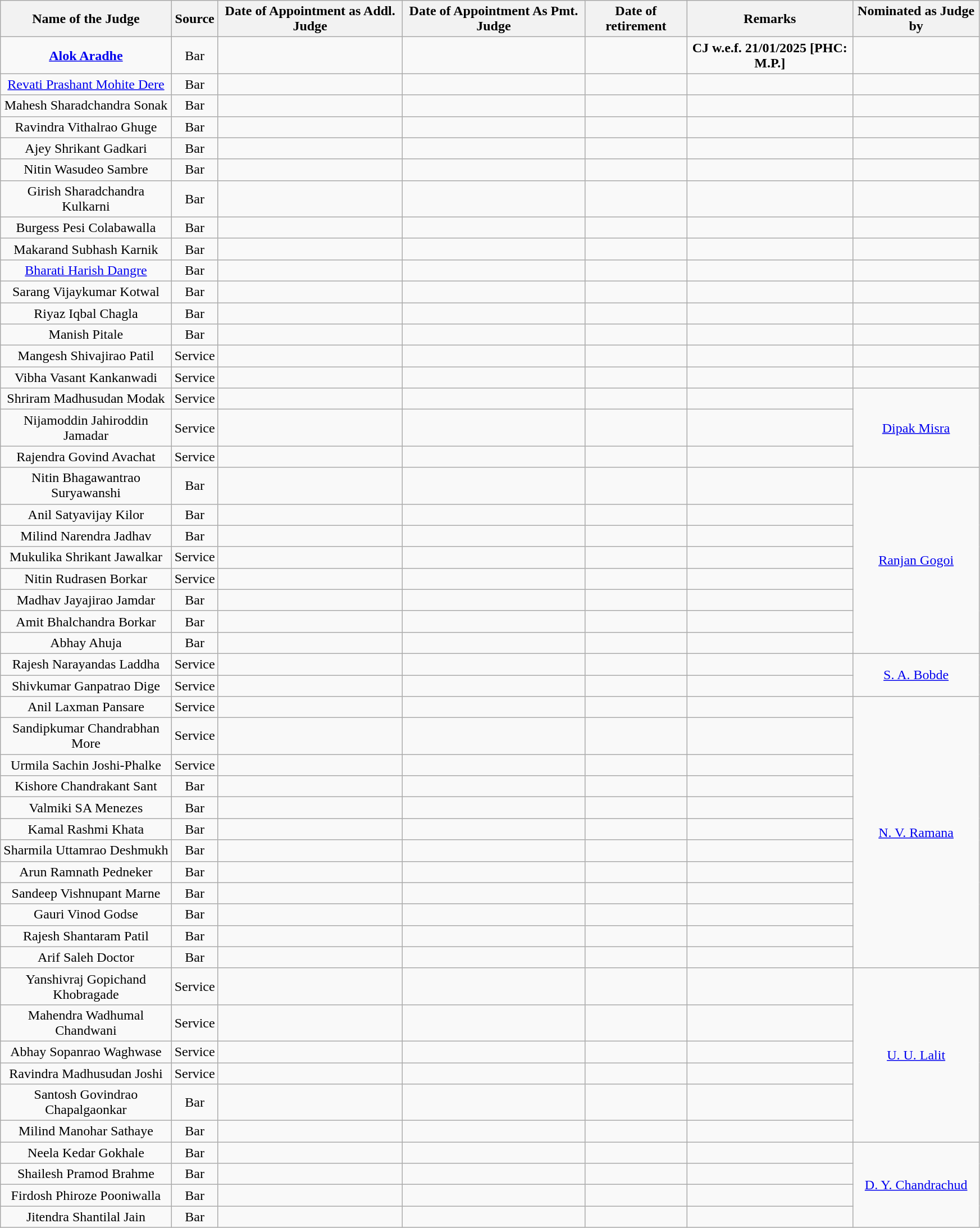<table class="wikitable sortable static-row-numbers static-row-header" style="text-align:center" width="92%">
<tr>
<th>Name of the Judge</th>
<th>Source</th>
<th>Date of Appointment as Addl. Judge</th>
<th>Date of Appointment As Pmt. Judge</th>
<th>Date of retirement</th>
<th>Remarks</th>
<th>Nominated as Judge by</th>
</tr>
<tr>
<td><strong><a href='#'>Alok Aradhe</a></strong></td>
<td>Bar</td>
<td></td>
<td></td>
<td></td>
<td><strong>CJ w.e.f. 21/01/2025 [PHC: M.P.]</strong></td>
<td></td>
</tr>
<tr>
<td><a href='#'>Revati Prashant Mohite Dere</a></td>
<td>Bar</td>
<td></td>
<td></td>
<td></td>
<td></td>
<td></td>
</tr>
<tr>
<td>Mahesh Sharadchandra Sonak</td>
<td>Bar</td>
<td></td>
<td></td>
<td></td>
<td></td>
<td></td>
</tr>
<tr>
<td>Ravindra Vithalrao Ghuge</td>
<td>Bar</td>
<td></td>
<td></td>
<td></td>
<td></td>
<td></td>
</tr>
<tr>
<td>Ajey Shrikant Gadkari</td>
<td>Bar</td>
<td></td>
<td></td>
<td></td>
<td></td>
<td></td>
</tr>
<tr>
<td>Nitin Wasudeo Sambre</td>
<td>Bar</td>
<td></td>
<td></td>
<td></td>
<td></td>
<td></td>
</tr>
<tr>
<td>Girish Sharadchandra Kulkarni</td>
<td>Bar</td>
<td></td>
<td></td>
<td></td>
<td></td>
<td></td>
</tr>
<tr>
<td>Burgess Pesi Colabawalla</td>
<td>Bar</td>
<td></td>
<td></td>
<td></td>
<td></td>
<td></td>
</tr>
<tr>
<td>Makarand Subhash Karnik</td>
<td>Bar</td>
<td></td>
<td></td>
<td></td>
<td></td>
<td></td>
</tr>
<tr>
<td><a href='#'>Bharati Harish Dangre</a></td>
<td>Bar</td>
<td></td>
<td></td>
<td></td>
<td></td>
<td></td>
</tr>
<tr>
<td>Sarang Vijaykumar Kotwal</td>
<td>Bar</td>
<td></td>
<td></td>
<td></td>
<td></td>
<td></td>
</tr>
<tr>
<td>Riyaz Iqbal Chagla</td>
<td>Bar</td>
<td></td>
<td></td>
<td></td>
<td></td>
<td></td>
</tr>
<tr>
<td>Manish Pitale</td>
<td>Bar</td>
<td></td>
<td></td>
<td></td>
<td></td>
<td></td>
</tr>
<tr>
<td>Mangesh Shivajirao Patil</td>
<td>Service</td>
<td></td>
<td></td>
<td></td>
<td></td>
<td></td>
</tr>
<tr>
<td>Vibha Vasant Kankanwadi</td>
<td>Service</td>
<td></td>
<td></td>
<td></td>
<td></td>
<td></td>
</tr>
<tr>
<td>Shriram Madhusudan Modak</td>
<td>Service</td>
<td></td>
<td></td>
<td></td>
<td></td>
<td rowspan="3"><a href='#'>Dipak Misra</a></td>
</tr>
<tr>
<td>Nijamoddin Jahiroddin Jamadar</td>
<td>Service</td>
<td></td>
<td></td>
<td></td>
<td></td>
</tr>
<tr>
<td>Rajendra Govind Avachat</td>
<td>Service</td>
<td></td>
<td></td>
<td></td>
<td></td>
</tr>
<tr>
<td>Nitin Bhagawantrao Suryawanshi</td>
<td>Bar</td>
<td></td>
<td></td>
<td></td>
<td></td>
<td rowspan="8"><a href='#'>Ranjan Gogoi</a></td>
</tr>
<tr>
<td>Anil Satyavijay Kilor</td>
<td>Bar</td>
<td></td>
<td></td>
<td></td>
<td></td>
</tr>
<tr>
<td>Milind Narendra Jadhav</td>
<td>Bar</td>
<td></td>
<td></td>
<td></td>
<td></td>
</tr>
<tr>
<td>Mukulika Shrikant Jawalkar</td>
<td>Service</td>
<td></td>
<td></td>
<td></td>
<td></td>
</tr>
<tr>
<td>Nitin Rudrasen Borkar</td>
<td>Service</td>
<td></td>
<td></td>
<td></td>
<td></td>
</tr>
<tr>
<td>Madhav Jayajirao Jamdar</td>
<td>Bar</td>
<td></td>
<td></td>
<td></td>
<td></td>
</tr>
<tr>
<td>Amit Bhalchandra Borkar</td>
<td>Bar</td>
<td></td>
<td></td>
<td></td>
<td></td>
</tr>
<tr>
<td>Abhay Ahuja</td>
<td>Bar</td>
<td></td>
<td></td>
<td></td>
<td></td>
</tr>
<tr>
<td>Rajesh Narayandas Laddha</td>
<td>Service</td>
<td></td>
<td></td>
<td></td>
<td></td>
<td rowspan="2"><a href='#'>S. A. Bobde</a></td>
</tr>
<tr>
<td>Shivkumar Ganpatrao Dige</td>
<td>Service</td>
<td></td>
<td></td>
<td></td>
<td></td>
</tr>
<tr>
<td>Anil Laxman Pansare</td>
<td>Service</td>
<td></td>
<td></td>
<td></td>
<td></td>
<td rowspan="12"><a href='#'>N. V. Ramana</a></td>
</tr>
<tr>
<td>Sandipkumar Chandrabhan More</td>
<td>Service</td>
<td></td>
<td></td>
<td></td>
<td></td>
</tr>
<tr>
<td>Urmila Sachin Joshi-Phalke</td>
<td>Service</td>
<td></td>
<td></td>
<td></td>
<td></td>
</tr>
<tr>
<td>Kishore Chandrakant Sant</td>
<td>Bar</td>
<td></td>
<td></td>
<td></td>
<td></td>
</tr>
<tr>
<td>Valmiki SA Menezes</td>
<td>Bar</td>
<td></td>
<td></td>
<td></td>
<td></td>
</tr>
<tr>
<td>Kamal Rashmi Khata</td>
<td>Bar</td>
<td></td>
<td></td>
<td></td>
<td></td>
</tr>
<tr>
<td>Sharmila Uttamrao Deshmukh</td>
<td>Bar</td>
<td></td>
<td></td>
<td></td>
<td></td>
</tr>
<tr>
<td>Arun Ramnath Pedneker</td>
<td>Bar</td>
<td></td>
<td></td>
<td></td>
<td></td>
</tr>
<tr>
<td>Sandeep Vishnupant Marne</td>
<td>Bar</td>
<td></td>
<td></td>
<td></td>
<td></td>
</tr>
<tr>
<td>Gauri Vinod Godse</td>
<td>Bar</td>
<td></td>
<td></td>
<td></td>
<td></td>
</tr>
<tr>
<td>Rajesh Shantaram Patil</td>
<td>Bar</td>
<td></td>
<td></td>
<td></td>
<td></td>
</tr>
<tr>
<td>Arif Saleh Doctor</td>
<td>Bar</td>
<td></td>
<td></td>
<td></td>
<td></td>
</tr>
<tr>
<td>Yanshivraj Gopichand Khobragade</td>
<td>Service</td>
<td></td>
<td></td>
<td></td>
<td></td>
<td rowspan="6"><a href='#'>U. U. Lalit</a></td>
</tr>
<tr>
<td>Mahendra Wadhumal Chandwani</td>
<td>Service</td>
<td></td>
<td></td>
<td></td>
<td></td>
</tr>
<tr>
<td>Abhay Sopanrao Waghwase</td>
<td>Service</td>
<td></td>
<td></td>
<td></td>
<td></td>
</tr>
<tr>
<td>Ravindra Madhusudan Joshi</td>
<td>Service</td>
<td></td>
<td></td>
<td></td>
<td></td>
</tr>
<tr>
<td>Santosh Govindrao Chapalgaonkar</td>
<td>Bar</td>
<td></td>
<td></td>
<td></td>
<td></td>
</tr>
<tr>
<td>Milind Manohar Sathaye</td>
<td>Bar</td>
<td></td>
<td></td>
<td></td>
<td></td>
</tr>
<tr>
<td>Neela Kedar Gokhale</td>
<td>Bar</td>
<td></td>
<td></td>
<td></td>
<td></td>
<td rowspan="4"><a href='#'>D. Y. Chandrachud</a></td>
</tr>
<tr>
<td>Shailesh Pramod Brahme</td>
<td>Bar</td>
<td></td>
<td></td>
<td></td>
<td></td>
</tr>
<tr>
<td>Firdosh Phiroze Pooniwalla</td>
<td>Bar</td>
<td></td>
<td></td>
<td></td>
<td></td>
</tr>
<tr>
<td>Jitendra Shantilal Jain</td>
<td>Bar</td>
<td></td>
<td></td>
<td></td>
<td></td>
</tr>
</table>
